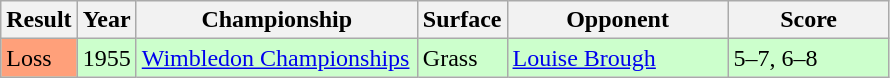<table class="sortable wikitable">
<tr>
<th style="width:40px">Result</th>
<th style="width:30px">Year</th>
<th style="width:180px">Championship</th>
<th style="width:50px">Surface</th>
<th style="width:140px">Opponent</th>
<th style="width:100px" class="unsortable">Score</th>
</tr>
<tr style="background:#ccffcc;">
<td style="background:#ffa07a;">Loss</td>
<td>1955</td>
<td><a href='#'>Wimbledon Championships</a></td>
<td>Grass</td>
<td> <a href='#'>Louise Brough</a></td>
<td>5–7, 6–8</td>
</tr>
</table>
